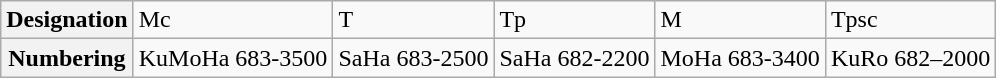<table class="wikitable">
<tr>
<th>Designation</th>
<td>Mc</td>
<td>T</td>
<td>Tp</td>
<td>M</td>
<td>Tpsc</td>
</tr>
<tr>
<th>Numbering</th>
<td>KuMoHa 683-3500</td>
<td>SaHa 683-2500</td>
<td>SaHa 682-2200</td>
<td>MoHa 683-3400</td>
<td>KuRo 682–2000</td>
</tr>
</table>
